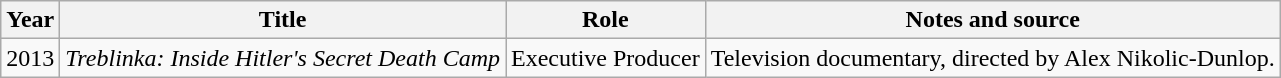<table class="wikitable sortable">
<tr>
<th>Year</th>
<th>Title</th>
<th>Role</th>
<th class="unsortable">Notes and source</th>
</tr>
<tr>
<td>2013</td>
<td><em>Treblinka: Inside Hitler's Secret Death Camp</em></td>
<td>Executive Producer</td>
<td>Television documentary, directed by Alex Nikolic-Dunlop.</td>
</tr>
</table>
